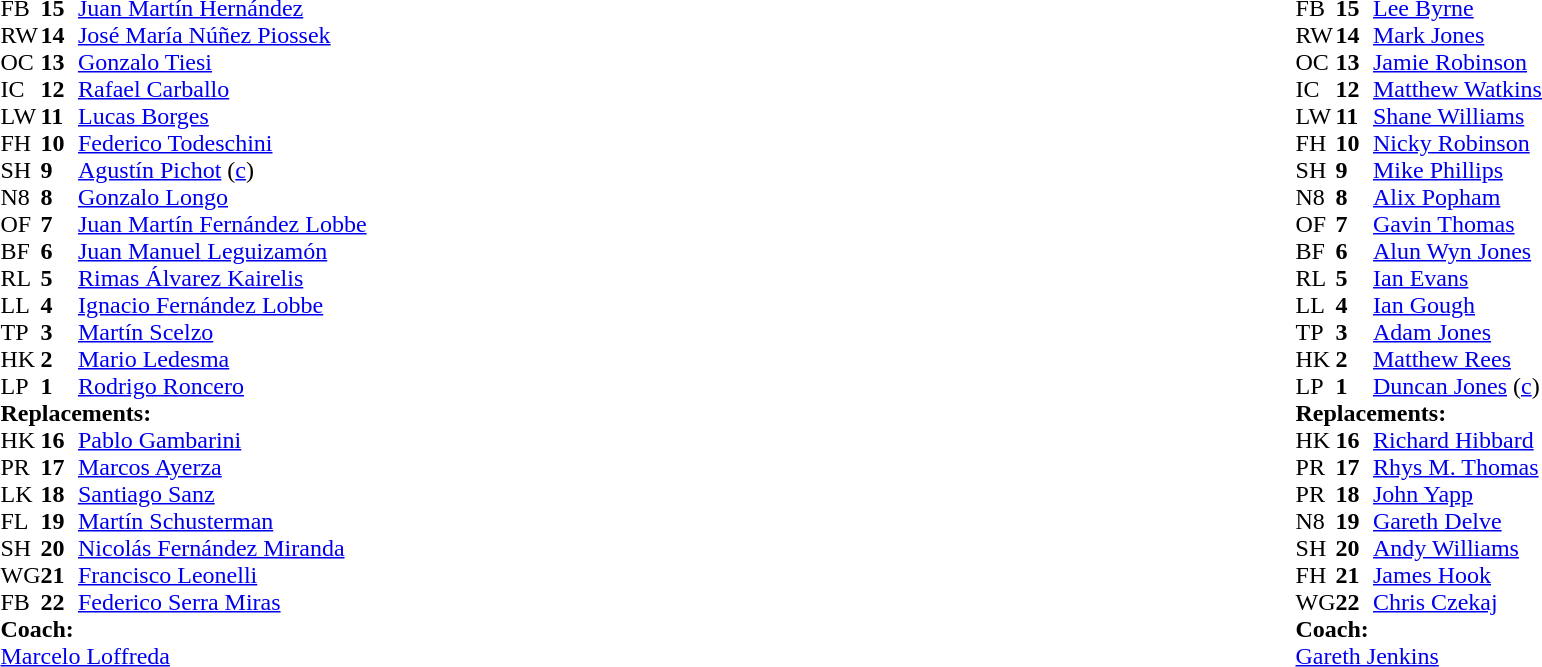<table style="width:100%">
<tr>
<td style="vertical-align:top;width:50%"><br><table cellspacing="0" cellpadding="0">
<tr>
<th width="25"></th>
<th width="25"></th>
</tr>
<tr>
<td>FB</td>
<td><strong>15</strong></td>
<td><a href='#'>Juan Martín Hernández</a></td>
</tr>
<tr>
<td>RW</td>
<td><strong>14</strong></td>
<td><a href='#'>José María Núñez Piossek</a></td>
</tr>
<tr>
<td>OC</td>
<td><strong>13</strong></td>
<td><a href='#'>Gonzalo Tiesi</a></td>
<td></td>
<td></td>
</tr>
<tr>
<td>IC</td>
<td><strong>12</strong></td>
<td><a href='#'>Rafael Carballo</a></td>
</tr>
<tr>
<td>LW</td>
<td><strong>11</strong></td>
<td><a href='#'>Lucas Borges</a></td>
</tr>
<tr>
<td>FH</td>
<td><strong>10</strong></td>
<td><a href='#'>Federico Todeschini</a></td>
</tr>
<tr>
<td>SH</td>
<td><strong>9</strong></td>
<td><a href='#'>Agustín Pichot</a> (<a href='#'>c</a>)</td>
</tr>
<tr>
<td>N8</td>
<td><strong>8</strong></td>
<td><a href='#'>Gonzalo Longo</a></td>
</tr>
<tr>
<td>OF</td>
<td><strong>7</strong></td>
<td><a href='#'>Juan Martín Fernández Lobbe</a></td>
</tr>
<tr>
<td>BF</td>
<td><strong>6</strong></td>
<td><a href='#'>Juan Manuel Leguizamón</a></td>
<td></td>
<td></td>
</tr>
<tr>
<td>RL</td>
<td><strong>5</strong></td>
<td><a href='#'>Rimas Álvarez Kairelis</a></td>
</tr>
<tr>
<td>LL</td>
<td><strong>4</strong></td>
<td><a href='#'>Ignacio Fernández Lobbe</a></td>
</tr>
<tr>
<td>TP</td>
<td><strong>3</strong></td>
<td><a href='#'>Martín Scelzo</a></td>
</tr>
<tr>
<td>HK</td>
<td><strong>2</strong></td>
<td><a href='#'>Mario Ledesma</a></td>
</tr>
<tr>
<td>LP</td>
<td><strong>1</strong></td>
<td><a href='#'>Rodrigo Roncero</a></td>
<td></td>
</tr>
<tr>
<td colspan="3"><strong>Replacements:</strong></td>
</tr>
<tr>
<td>HK</td>
<td><strong>16</strong></td>
<td><a href='#'>Pablo Gambarini</a></td>
</tr>
<tr>
<td>PR</td>
<td><strong>17</strong></td>
<td><a href='#'>Marcos Ayerza</a></td>
<td></td>
<td></td>
</tr>
<tr>
<td>LK</td>
<td><strong>18</strong></td>
<td><a href='#'>Santiago Sanz</a></td>
</tr>
<tr>
<td>FL</td>
<td><strong>19</strong></td>
<td><a href='#'>Martín Schusterman</a></td>
</tr>
<tr>
<td>SH</td>
<td><strong>20</strong></td>
<td><a href='#'>Nicolás Fernández Miranda</a></td>
</tr>
<tr>
<td>WG</td>
<td><strong>21</strong></td>
<td><a href='#'>Francisco Leonelli</a></td>
<td></td>
<td></td>
</tr>
<tr>
<td>FB</td>
<td><strong>22</strong></td>
<td><a href='#'>Federico Serra Miras</a></td>
</tr>
<tr>
<td colspan="3"><strong>Coach:</strong></td>
</tr>
<tr>
<td colspan="3"><a href='#'>Marcelo Loffreda</a></td>
</tr>
</table>
</td>
<td style="vertical-align:top"></td>
<td style="vertical-align:top;width:50%"><br><table cellspacing="0" cellpadding="0" style="margin:auto">
<tr>
<th width="25"></th>
<th width="25"></th>
</tr>
<tr>
<td>FB</td>
<td><strong>15</strong></td>
<td><a href='#'>Lee Byrne</a></td>
</tr>
<tr>
<td>RW</td>
<td><strong>14</strong></td>
<td><a href='#'>Mark Jones</a></td>
<td></td>
<td></td>
</tr>
<tr>
<td>OC</td>
<td><strong>13</strong></td>
<td><a href='#'>Jamie Robinson</a></td>
</tr>
<tr>
<td>IC</td>
<td><strong>12</strong></td>
<td><a href='#'>Matthew Watkins</a></td>
<td></td>
<td></td>
</tr>
<tr>
<td>LW</td>
<td><strong>11</strong></td>
<td><a href='#'>Shane Williams</a></td>
</tr>
<tr>
<td>FH</td>
<td><strong>10</strong></td>
<td><a href='#'>Nicky Robinson</a></td>
</tr>
<tr>
<td>SH</td>
<td><strong>9</strong></td>
<td><a href='#'>Mike Phillips</a></td>
</tr>
<tr>
<td>N8</td>
<td><strong>8</strong></td>
<td><a href='#'>Alix Popham</a></td>
<td></td>
</tr>
<tr>
<td>OF</td>
<td><strong>7</strong></td>
<td><a href='#'>Gavin Thomas</a></td>
<td></td>
</tr>
<tr>
<td>BF</td>
<td><strong>6</strong></td>
<td><a href='#'>Alun Wyn Jones</a></td>
<td></td>
<td></td>
</tr>
<tr>
<td>RL</td>
<td><strong>5</strong></td>
<td><a href='#'>Ian Evans</a></td>
</tr>
<tr>
<td>LL</td>
<td><strong>4</strong></td>
<td><a href='#'>Ian Gough</a></td>
</tr>
<tr>
<td>TP</td>
<td><strong>3</strong></td>
<td><a href='#'>Adam Jones</a></td>
</tr>
<tr>
<td>HK</td>
<td><strong>2</strong></td>
<td><a href='#'>Matthew Rees</a></td>
<td></td>
<td></td>
</tr>
<tr>
<td>LP</td>
<td><strong>1</strong></td>
<td><a href='#'>Duncan Jones</a> (<a href='#'>c</a>)</td>
<td></td>
<td></td>
</tr>
<tr>
<td colspan="3"><strong>Replacements:</strong></td>
</tr>
<tr>
<td>HK</td>
<td><strong>16</strong></td>
<td><a href='#'>Richard Hibbard</a></td>
<td></td>
<td></td>
</tr>
<tr>
<td>PR</td>
<td><strong>17</strong></td>
<td><a href='#'>Rhys M. Thomas</a></td>
</tr>
<tr>
<td>PR</td>
<td><strong>18</strong></td>
<td><a href='#'>John Yapp</a></td>
<td></td>
<td></td>
</tr>
<tr>
<td>N8</td>
<td><strong>19</strong></td>
<td><a href='#'>Gareth Delve</a></td>
<td></td>
<td></td>
</tr>
<tr>
<td>SH</td>
<td><strong>20</strong></td>
<td><a href='#'>Andy Williams</a></td>
</tr>
<tr>
<td>FH</td>
<td><strong>21</strong></td>
<td><a href='#'>James Hook</a></td>
<td></td>
<td></td>
</tr>
<tr>
<td>WG</td>
<td><strong>22</strong></td>
<td><a href='#'>Chris Czekaj</a></td>
<td></td>
<td></td>
</tr>
<tr>
<td colspan="3"><strong>Coach:</strong></td>
</tr>
<tr>
<td colspan="3"><a href='#'>Gareth Jenkins</a></td>
</tr>
</table>
</td>
</tr>
</table>
